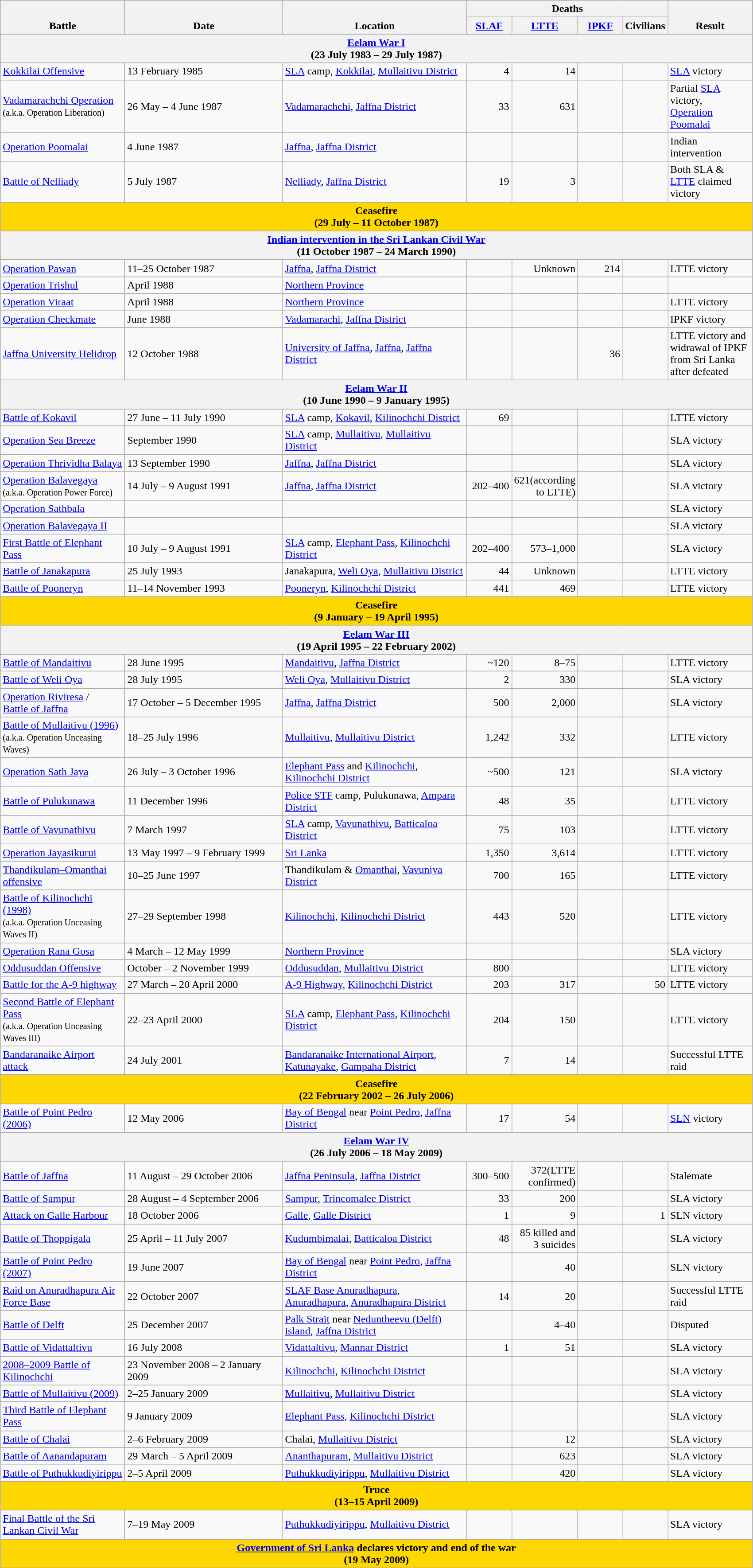<table class="wikitable" border="1">
<tr>
<th valign=bottom rowspan=2 width="180">Battle</th>
<th valign=bottom rowspan=2 width="230">Date</th>
<th valign=bottom rowspan=2 width="270">Location</th>
<th colspan=4>Deaths</th>
<th valign=bottom rowspan=2 width="120">Result</th>
</tr>
<tr>
<th valign=bottom width="60"><a href='#'>SLAF</a></th>
<th valign=bottom width="60"><a href='#'>LTTE</a></th>
<th valign=bottom width="60"><a href='#'>IPKF</a></th>
<th valign=bottom width="60">Civilians</th>
</tr>
<tr>
<th colspan=8><a href='#'>Eelam War I</a><br>(23 July 1983 – 29 July 1987)</th>
</tr>
<tr>
<td><a href='#'>Kokkilai Offensive</a></td>
<td>13 February 1985</td>
<td><a href='#'>SLA</a> camp, <a href='#'>Kokkilai</a>, <a href='#'>Mullaitivu District</a></td>
<td align=right>4</td>
<td align=right>14</td>
<td></td>
<td></td>
<td><a href='#'>SLA</a> victory</td>
</tr>
<tr>
<td><a href='#'>Vadamarachchi Operation</a><br><small>(a.k.a. Operation Liberation)</small></td>
<td>26 May – 4 June 1987</td>
<td><a href='#'>Vadamarachchi</a>, <a href='#'>Jaffna District</a></td>
<td align=right>33</td>
<td align=right>631</td>
<td></td>
<td></td>
<td>Partial <a href='#'>SLA</a> victory, <br><a href='#'>Operation Poomalai</a></td>
</tr>
<tr>
<td><a href='#'>Operation Poomalai</a></td>
<td>4 June 1987</td>
<td><a href='#'>Jaffna</a>, <a href='#'>Jaffna District</a></td>
<td></td>
<td></td>
<td></td>
<td></td>
<td>Indian intervention</td>
</tr>
<tr>
<td><a href='#'>Battle of Nelliady</a></td>
<td>5 July 1987</td>
<td><a href='#'>Nelliady</a>, <a href='#'>Jaffna District</a></td>
<td align="right">19</td>
<td align=right>3</td>
<td></td>
<td></td>
<td>Both SLA & <a href='#'>LTTE</a> claimed victory</td>
</tr>
<tr>
<th style="background:gold" colspan=8>Ceasefire<br>(29 July – 11 October 1987)</th>
</tr>
<tr>
<th colspan=8><a href='#'>Indian intervention in the Sri Lankan Civil War</a><br>(11 October 1987 – 24 March 1990)</th>
</tr>
<tr>
<td><a href='#'>Operation Pawan</a></td>
<td>11–25 October 1987</td>
<td><a href='#'>Jaffna</a>, <a href='#'>Jaffna District</a></td>
<td></td>
<td align=right>Unknown</td>
<td align="right">214</td>
<td></td>
<td>LTTE victory</td>
</tr>
<tr>
<td><a href='#'>Operation Trishul</a></td>
<td>April 1988</td>
<td><a href='#'>Northern Province</a></td>
<td></td>
<td></td>
<td></td>
<td></td>
<td></td>
</tr>
<tr>
<td><a href='#'>Operation Viraat</a></td>
<td>April 1988</td>
<td><a href='#'>Northern Province</a></td>
<td></td>
<td></td>
<td></td>
<td></td>
<td>LTTE victory</td>
</tr>
<tr>
<td><a href='#'>Operation Checkmate</a></td>
<td>June 1988</td>
<td><a href='#'>Vadamarachi</a>, <a href='#'>Jaffna District</a></td>
<td></td>
<td></td>
<td></td>
<td></td>
<td>IPKF victory</td>
</tr>
<tr>
<td><a href='#'>Jaffna University Helidrop</a></td>
<td>12 October 1988</td>
<td><a href='#'>University of Jaffna</a>, <a href='#'>Jaffna</a>, <a href='#'>Jaffna District</a></td>
<td></td>
<td></td>
<td align="right">36</td>
<td></td>
<td>LTTE victory and widrawal of IPKF from Sri Lanka after defeated</td>
</tr>
<tr>
<th colspan=8><a href='#'>Eelam War II</a><br>(10 June 1990 – 9 January 1995)</th>
</tr>
<tr>
<td><a href='#'>Battle of Kokavil</a></td>
<td>27 June – 11 July 1990</td>
<td><a href='#'>SLA</a> camp, <a href='#'>Kokavil</a>, <a href='#'>Kilinochchi District</a></td>
<td align=right>69</td>
<td></td>
<td></td>
<td></td>
<td>LTTE victory</td>
</tr>
<tr>
<td><a href='#'>Operation Sea Breeze</a></td>
<td>September 1990</td>
<td><a href='#'>SLA</a> camp, <a href='#'>Mullaitivu</a>, <a href='#'>Mullaitivu District</a></td>
<td></td>
<td></td>
<td></td>
<td></td>
<td>SLA victory</td>
</tr>
<tr>
<td><a href='#'>Operation Thrividha Balaya</a></td>
<td>13 September 1990</td>
<td><a href='#'>Jaffna</a>, <a href='#'>Jaffna District</a></td>
<td></td>
<td></td>
<td></td>
<td></td>
<td>SLA victory</td>
</tr>
<tr>
<td><a href='#'>Operation Balavegaya</a><br><small>(a.k.a. Operation Power Force)</small></td>
<td>14 July – 9 August 1991</td>
<td><a href='#'>Jaffna</a>, <a href='#'>Jaffna District</a></td>
<td align=right>202–400</td>
<td align=right>621(according to LTTE)</td>
<td></td>
<td></td>
<td>SLA victory</td>
</tr>
<tr>
<td><a href='#'>Operation Sathbala</a></td>
<td></td>
<td></td>
<td></td>
<td></td>
<td></td>
<td></td>
<td>SLA victory</td>
</tr>
<tr>
<td><a href='#'>Operation Balavegaya II</a></td>
<td></td>
<td></td>
<td></td>
<td></td>
<td></td>
<td></td>
<td>SLA victory</td>
</tr>
<tr>
<td><a href='#'>First Battle of Elephant Pass</a></td>
<td>10 July – 9 August 1991</td>
<td><a href='#'>SLA</a> camp, <a href='#'>Elephant Pass</a>, <a href='#'>Kilinochchi District</a></td>
<td align=right>202–400</td>
<td align=right>573–1,000</td>
<td></td>
<td></td>
<td>SLA victory</td>
</tr>
<tr>
<td><a href='#'>Battle of Janakapura</a></td>
<td>25 July 1993</td>
<td>Janakapura, <a href='#'>Weli Oya</a>, <a href='#'>Mullaitivu District</a></td>
<td align="right">44</td>
<td align=right>Unknown</td>
<td></td>
<td></td>
<td>LTTE victory</td>
</tr>
<tr>
<td><a href='#'>Battle of Pooneryn</a></td>
<td>11–14 November 1993</td>
<td><a href='#'>Pooneryn</a>, <a href='#'>Kilinochchi District</a></td>
<td align=right>441</td>
<td align=right>469</td>
<td></td>
<td></td>
<td>LTTE victory</td>
</tr>
<tr>
<th style="background:gold" colspan=8>Ceasefire<br>(9 January – 19 April 1995)</th>
</tr>
<tr>
<th colspan=8><a href='#'>Eelam War III</a><br>(19 April 1995 – 22 February 2002)</th>
</tr>
<tr>
<td><a href='#'>Battle of Mandaitivu</a></td>
<td>28 June 1995</td>
<td><a href='#'>Mandaitivu</a>, <a href='#'>Jaffna District</a></td>
<td align=right>~120</td>
<td align=right>8–75</td>
<td></td>
<td></td>
<td>LTTE victory</td>
</tr>
<tr>
<td><a href='#'>Battle of Weli Oya</a></td>
<td>28 July 1995</td>
<td><a href='#'>Weli Oya</a>, <a href='#'>Mullaitivu District</a></td>
<td align=right>2</td>
<td align=right>330</td>
<td></td>
<td></td>
<td>SLA victory</td>
</tr>
<tr>
<td><a href='#'>Operation Riviresa</a> /<br><a href='#'>Battle of Jaffna</a></td>
<td>17 October – 5 December 1995</td>
<td><a href='#'>Jaffna</a>, <a href='#'>Jaffna District</a></td>
<td align=right>500</td>
<td align=right>2,000</td>
<td></td>
<td></td>
<td>SLA victory</td>
</tr>
<tr>
<td><a href='#'>Battle of Mullaitivu (1996)</a><br><small>(a.k.a. Operation Unceasing Waves)</small></td>
<td>18–25 July 1996</td>
<td><a href='#'>Mullaitivu</a>, <a href='#'>Mullaitivu District</a></td>
<td align=right>1,242</td>
<td align=right>332</td>
<td></td>
<td></td>
<td>LTTE victory</td>
</tr>
<tr>
<td><a href='#'>Operation Sath Jaya</a></td>
<td>26 July – 3 October 1996</td>
<td><a href='#'>Elephant Pass</a> and <a href='#'>Kilinochchi</a>, <a href='#'>Kilinochchi District</a></td>
<td align=right>~500</td>
<td align="right">121</td>
<td></td>
<td></td>
<td>SLA victory</td>
</tr>
<tr>
<td><a href='#'>Battle of Pulukunawa</a></td>
<td>11 December 1996</td>
<td><a href='#'>Police STF</a> camp, Pulukunawa, <a href='#'>Ampara District</a></td>
<td align=right>48</td>
<td align=right>35</td>
<td></td>
<td></td>
<td>LTTE victory</td>
</tr>
<tr>
<td><a href='#'>Battle of Vavunathivu</a></td>
<td>7 March 1997</td>
<td><a href='#'>SLA</a> camp, <a href='#'>Vavunathivu</a>, <a href='#'>Batticaloa District</a></td>
<td align=right>75</td>
<td align=right>103</td>
<td></td>
<td></td>
<td>LTTE victory</td>
</tr>
<tr>
<td><a href='#'>Operation Jayasikurui</a></td>
<td>13 May 1997 – 9 February 1999</td>
<td><a href='#'>Sri Lanka</a></td>
<td align=right>1,350</td>
<td align=right>3,614</td>
<td></td>
<td></td>
<td>LTTE victory</td>
</tr>
<tr>
<td><a href='#'>Thandikulam–Omanthai offensive</a></td>
<td>10–25 June 1997</td>
<td>Thandikulam & <a href='#'>Omanthai</a>, <a href='#'>Vavuniya District</a></td>
<td align=right>700</td>
<td align=right>165</td>
<td></td>
<td></td>
<td>LTTE victory</td>
</tr>
<tr>
<td><a href='#'>Battle of Kilinochchi (1998)</a><br><small>(a.k.a. Operation Unceasing Waves II)</small></td>
<td>27–29 September 1998</td>
<td><a href='#'>Kilinochchi</a>, <a href='#'>Kilinochchi District</a></td>
<td align=right>443</td>
<td align=right>520</td>
<td></td>
<td></td>
<td>LTTE victory</td>
</tr>
<tr>
<td><a href='#'>Operation Rana Gosa</a></td>
<td>4 March – 12 May 1999</td>
<td><a href='#'>Northern Province</a></td>
<td></td>
<td></td>
<td></td>
<td></td>
<td>SLA victory</td>
</tr>
<tr>
<td><a href='#'>Oddusuddan Offensive</a></td>
<td>October – 2 November 1999</td>
<td><a href='#'>Oddusuddan</a>, <a href='#'>Mullaitivu District</a></td>
<td align=right>800</td>
<td></td>
<td></td>
<td></td>
<td>LTTE victory</td>
</tr>
<tr>
<td><a href='#'>Battle for the A-9 highway</a></td>
<td>27 March – 20 April 2000</td>
<td><a href='#'>A-9 Highway</a>, <a href='#'>Kilinochchi District</a></td>
<td align=right>203</td>
<td align=right>317</td>
<td></td>
<td align=right>50</td>
<td>LTTE victory</td>
</tr>
<tr>
<td><a href='#'>Second Battle of Elephant Pass</a><br><small>(a.k.a. Operation Unceasing Waves III)</small></td>
<td>22–23 April 2000</td>
<td><a href='#'>SLA</a> camp, <a href='#'>Elephant Pass</a>, <a href='#'>Kilinochchi District</a></td>
<td align=right>204</td>
<td align=right>150</td>
<td></td>
<td></td>
<td>LTTE victory</td>
</tr>
<tr>
<td><a href='#'>Bandaranaike Airport attack</a></td>
<td>24 July 2001</td>
<td><a href='#'>Bandaranaike International Airport</a>, <a href='#'>Katunayake</a>, <a href='#'>Gampaha District</a></td>
<td align=right>7</td>
<td align=right>14</td>
<td></td>
<td></td>
<td>Successful LTTE raid</td>
</tr>
<tr>
<th style="background:gold" colspan=8>Ceasefire<br>(22 February 2002 – 26 July 2006)</th>
</tr>
<tr>
<td><a href='#'>Battle of Point Pedro (2006)</a></td>
<td>12 May 2006</td>
<td><a href='#'>Bay of Bengal</a> near <a href='#'>Point Pedro</a>, <a href='#'>Jaffna District</a></td>
<td align=right>17</td>
<td align=right>54</td>
<td></td>
<td></td>
<td><a href='#'>SLN</a> victory</td>
</tr>
<tr>
<th colspan=8><a href='#'>Eelam War IV</a><br>(26 July 2006 – 18 May 2009)</th>
</tr>
<tr>
<td><a href='#'>Battle of Jaffna</a></td>
<td>11 August – 29 October 2006</td>
<td><a href='#'>Jaffna Peninsula</a>, <a href='#'>Jaffna District</a></td>
<td align=right>300–500</td>
<td align="right">372(LTTE confirmed)</td>
<td></td>
<td></td>
<td>Stalemate</td>
</tr>
<tr>
<td><a href='#'>Battle of Sampur</a></td>
<td>28 August – 4 September 2006</td>
<td><a href='#'>Sampur</a>, <a href='#'>Trincomalee District</a></td>
<td align="right">33</td>
<td align=right>200</td>
<td></td>
<td></td>
<td>SLA victory</td>
</tr>
<tr>
<td><a href='#'>Attack on Galle Harbour</a></td>
<td>18 October 2006</td>
<td><a href='#'>Galle</a>, <a href='#'>Galle District</a></td>
<td align=right>1</td>
<td align=right>9</td>
<td></td>
<td align=right>1</td>
<td>SLN victory</td>
</tr>
<tr>
<td><a href='#'>Battle of Thoppigala</a></td>
<td>25 April – 11 July 2007</td>
<td><a href='#'>Kudumbimalai</a>, <a href='#'>Batticaloa District</a></td>
<td align=right>48</td>
<td align=right>85 killed and 3 suicides</td>
<td></td>
<td></td>
<td>SLA victory</td>
</tr>
<tr>
<td><a href='#'>Battle of Point Pedro (2007)</a></td>
<td>19 June 2007</td>
<td><a href='#'>Bay of Bengal</a> near <a href='#'>Point Pedro</a>, <a href='#'>Jaffna District</a></td>
<td></td>
<td align=right>40</td>
<td></td>
<td></td>
<td>SLN victory</td>
</tr>
<tr>
<td><a href='#'>Raid on Anuradhapura Air Force Base</a></td>
<td>22 October 2007</td>
<td><a href='#'>SLAF Base Anuradhapura</a>, <a href='#'>Anuradhapura</a>, <a href='#'>Anuradhapura District</a></td>
<td align="right">14</td>
<td align=right>20</td>
<td></td>
<td></td>
<td>Successful LTTE raid</td>
</tr>
<tr>
<td><a href='#'>Battle of Delft</a></td>
<td>25 December 2007</td>
<td><a href='#'>Palk Strait</a> near <a href='#'>Neduntheevu (Delft) island</a>, <a href='#'>Jaffna District</a></td>
<td></td>
<td align=right>4–40</td>
<td></td>
<td></td>
<td>Disputed</td>
</tr>
<tr>
<td><a href='#'>Battle of Vidattaltivu</a></td>
<td>16 July 2008</td>
<td><a href='#'>Vidattaltivu</a>, <a href='#'>Mannar District</a></td>
<td align=right>1</td>
<td align=right>51</td>
<td></td>
<td></td>
<td>SLA victory</td>
</tr>
<tr>
<td><a href='#'>2008–2009 Battle of Kilinochchi</a></td>
<td>23 November 2008 – 2 January 2009</td>
<td><a href='#'>Kilinochchi</a>, <a href='#'>Kilinochchi District</a></td>
<td></td>
<td></td>
<td></td>
<td></td>
<td>SLA victory</td>
</tr>
<tr>
<td><a href='#'>Battle of Mullaitivu (2009)</a></td>
<td>2–25 January 2009</td>
<td><a href='#'>Mullaitivu</a>, <a href='#'>Mullaitivu District</a></td>
<td></td>
<td></td>
<td></td>
<td></td>
<td>SLA victory</td>
</tr>
<tr>
<td><a href='#'>Third Battle of Elephant Pass</a></td>
<td>9 January 2009</td>
<td><a href='#'>Elephant Pass</a>, <a href='#'>Kilinochchi District</a></td>
<td></td>
<td></td>
<td></td>
<td></td>
<td>SLA victory</td>
</tr>
<tr>
<td><a href='#'>Battle of Chalai</a></td>
<td>2–6 February 2009</td>
<td>Chalai, <a href='#'>Mullaitivu District</a></td>
<td></td>
<td align=right>12</td>
<td></td>
<td></td>
<td>SLA victory</td>
</tr>
<tr>
<td><a href='#'>Battle of Aanandapuram</a></td>
<td>29 March – 5 April 2009</td>
<td><a href='#'>Ananthapuram</a>, <a href='#'>Mullaitivu District</a></td>
<td></td>
<td align=right>623</td>
<td></td>
<td></td>
<td>SLA victory</td>
</tr>
<tr>
<td><a href='#'>Battle of Puthukkudiyirippu</a></td>
<td>2–5 April 2009</td>
<td><a href='#'>Puthukkudiyirippu</a>, <a href='#'>Mullaitivu District</a></td>
<td></td>
<td align="right">420</td>
<td></td>
<td></td>
<td>SLA victory</td>
</tr>
<tr>
<th style="background:gold" colspan=8>Truce<br>(13–15 April 2009)</th>
</tr>
<tr>
<td><a href='#'>Final Battle of the Sri Lankan Civil War</a></td>
<td>7–19 May 2009</td>
<td><a href='#'>Puthukkudiyirippu</a>, <a href='#'>Mullaitivu District</a></td>
<td></td>
<td></td>
<td></td>
<td></td>
<td>SLA victory</td>
</tr>
<tr>
<th style="background:gold" colspan=8><a href='#'>Government of Sri Lanka</a> declares victory and end of the war<br>(19 May 2009)</th>
</tr>
</table>
